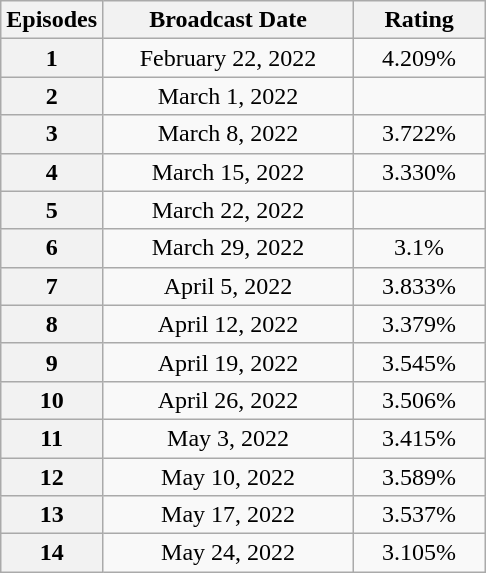<table class="wikitable" style="max-width:25em; text-align:center;">
<tr>
<th>Episodes</th>
<th style="width:10em">Broadcast Date</th>
<th style="width:5em">Rating</th>
</tr>
<tr>
<th>1</th>
<td>February 22, 2022</td>
<td>4.209%</td>
</tr>
<tr>
<th>2</th>
<td>March 1, 2022</td>
<td></td>
</tr>
<tr>
<th>3</th>
<td>March 8, 2022</td>
<td>3.722%</td>
</tr>
<tr>
<th>4</th>
<td>March 15, 2022</td>
<td>3.330%</td>
</tr>
<tr>
<th>5</th>
<td>March 22, 2022</td>
<td></td>
</tr>
<tr>
<th>6</th>
<td>March 29, 2022</td>
<td>3.1%</td>
</tr>
<tr>
<th>7</th>
<td>April 5, 2022</td>
<td>3.833%</td>
</tr>
<tr>
<th>8</th>
<td>April 12, 2022</td>
<td>3.379%</td>
</tr>
<tr>
<th>9</th>
<td>April 19, 2022</td>
<td>3.545%</td>
</tr>
<tr>
<th>10</th>
<td>April 26, 2022</td>
<td>3.506%</td>
</tr>
<tr>
<th>11</th>
<td>May 3, 2022</td>
<td>3.415%</td>
</tr>
<tr>
<th>12</th>
<td>May 10, 2022</td>
<td>3.589%</td>
</tr>
<tr>
<th>13</th>
<td>May 17, 2022</td>
<td>3.537%</td>
</tr>
<tr>
<th>14</th>
<td>May 24, 2022</td>
<td>3.105%</td>
</tr>
</table>
